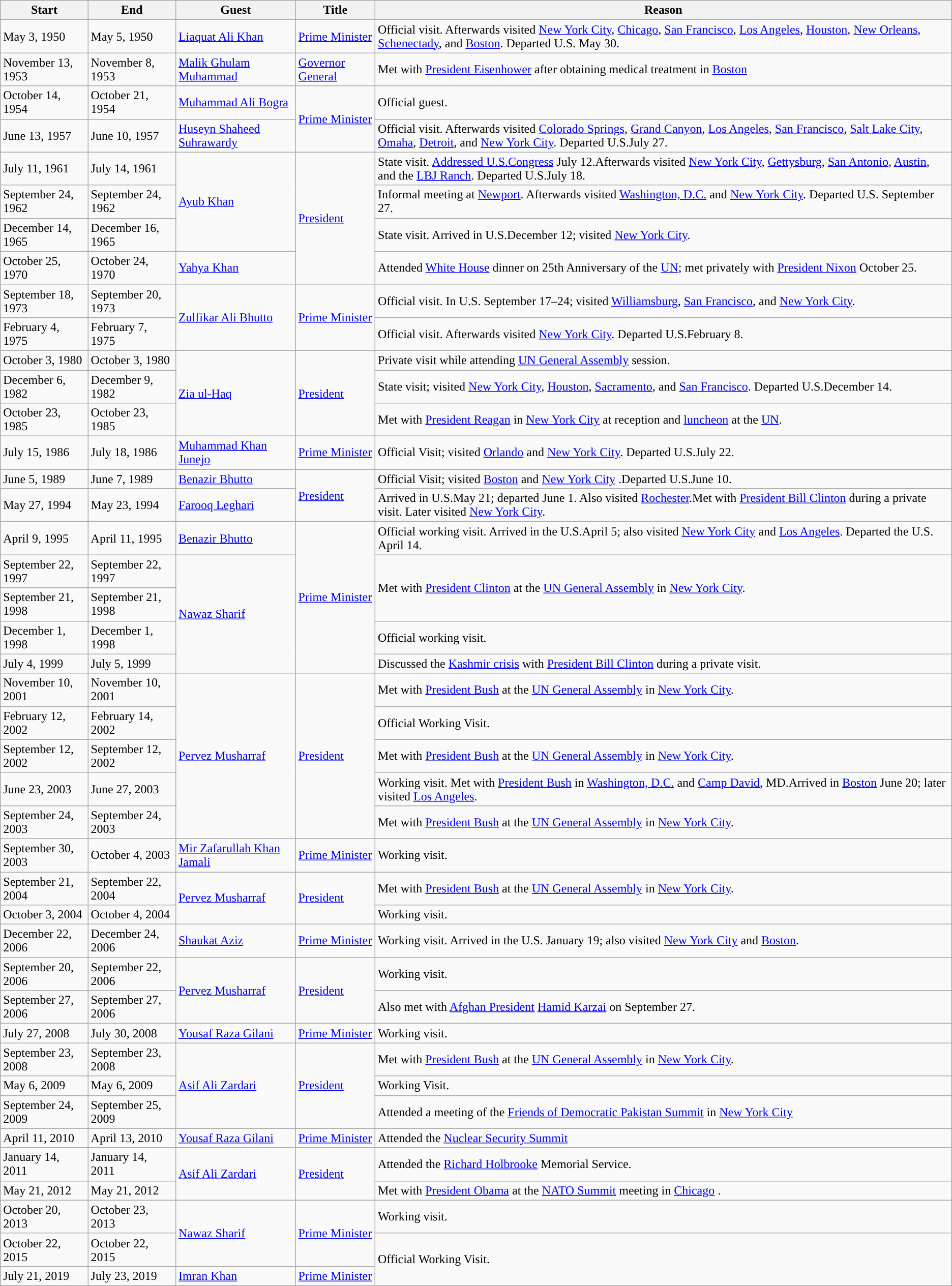<table class="wikitable sortable">
<tr>
<th>Start</th>
<th>End</th>
<th>Guest</th>
<th>Title</th>
<th>Reason</th>
</tr>
<tr>
<td>May 3, 1950</td>
<td>May 5, 1950</td>
<td><a href='#'>Liaquat Ali Khan</a></td>
<td><a href='#'>Prime Minister</a></td>
<td> Official visit. Afterwards visited <a href='#'>New York City</a>, <a href='#'>Chicago</a>, <a href='#'>San Francisco</a>, <a href='#'>Los Angeles</a>, <a href='#'>Houston</a>, <a href='#'>New Orleans</a>, <a href='#'>Schenectady</a>, and <a href='#'>Boston</a>. Departed U.S. May 30.</td>
</tr>
<tr>
<td>November 13, 1953</td>
<td>November 8, 1953</td>
<td><a href='#'>Malik Ghulam Muhammad</a></td>
<td><a href='#'>Governor General</a></td>
<td>Met with <a href='#'>President Eisenhower</a> after obtaining medical treatment in <a href='#'>Boston</a></td>
</tr>
<tr>
<td>October 14, 1954</td>
<td>October 21, 1954</td>
<td><a href='#'>Muhammad Ali Bogra</a></td>
<td rowspan=2><a href='#'>Prime Minister</a></td>
<td>Official guest.</td>
</tr>
<tr>
<td>June 13, 1957</td>
<td>June 10, 1957</td>
<td><a href='#'>Huseyn Shaheed Suhrawardy</a></td>
<td>Official visit. Afterwards visited <a href='#'>Colorado Springs</a>, <a href='#'>Grand Canyon</a>, <a href='#'>Los Angeles</a>, <a href='#'>San Francisco</a>, <a href='#'>Salt Lake City</a>, <a href='#'>Omaha</a>, <a href='#'>Detroit</a>, and <a href='#'>New York City</a>. Departed U.S.July 27.</td>
</tr>
<tr>
<td>July 11, 1961</td>
<td>July 14, 1961</td>
<td rowspan=3><a href='#'>Ayub Khan</a></td>
<td rowspan=4><a href='#'>President</a></td>
<td>State visit. <a href='#'>Addressed U.S.Congress</a> July 12.Afterwards visited <a href='#'>New York City</a>, <a href='#'>Gettysburg</a>, <a href='#'>San Antonio</a>, <a href='#'>Austin</a>, and the <a href='#'>LBJ Ranch</a>. Departed U.S.July 18.</td>
</tr>
<tr>
<td>September 24, 1962</td>
<td>September 24, 1962</td>
<td>Informal meeting at <a href='#'>Newport</a>. Afterwards visited <a href='#'>Washington, D.C.</a> and <a href='#'>New York City</a>. Departed U.S. September 27.</td>
</tr>
<tr>
<td>December 14, 1965</td>
<td>December 16, 1965</td>
<td>State visit. Arrived in U.S.December 12; visited <a href='#'>New York City</a>.</td>
</tr>
<tr>
<td>October 25, 1970</td>
<td>October 24, 1970</td>
<td><a href='#'>Yahya Khan</a></td>
<td>Attended <a href='#'>White House</a> dinner on 25th Anniversary of the <a href='#'>UN</a>; met privately with <a href='#'>President Nixon</a> October 25.</td>
</tr>
<tr>
<td>September 18, 1973</td>
<td>September 20, 1973</td>
<td rowspan=2><a href='#'>Zulfikar Ali Bhutto</a></td>
<td rowspan=2><a href='#'>Prime Minister</a></td>
<td>Official visit. In U.S. September 17–24; visited <a href='#'>Williamsburg</a>, <a href='#'>San Francisco</a>, and <a href='#'>New York City</a>.</td>
</tr>
<tr>
<td>February 4, 1975</td>
<td>February 7, 1975</td>
<td>Official visit. Afterwards visited <a href='#'>New York City</a>. Departed U.S.February 8.</td>
</tr>
<tr>
<td>October 3, 1980</td>
<td>October 3, 1980</td>
<td rowspan=3><a href='#'>Zia ul-Haq</a></td>
<td rowspan=3><a href='#'>President</a></td>
<td>Private visit while attending <a href='#'>UN General Assembly</a> session.</td>
</tr>
<tr>
<td>December 6, 1982</td>
<td>December 9, 1982</td>
<td>State visit; visited <a href='#'>New York City</a>, <a href='#'>Houston</a>, <a href='#'>Sacramento</a>, and <a href='#'>San Francisco</a>. Departed U.S.December 14.</td>
</tr>
<tr>
<td>October 23, 1985</td>
<td>October 23, 1985</td>
<td>Met with <a href='#'>President Reagan</a> in <a href='#'>New York City</a> at reception and <a href='#'>luncheon</a> at the <a href='#'>UN</a>.</td>
</tr>
<tr>
<td>July 15, 1986</td>
<td>July 18, 1986</td>
<td><a href='#'>Muhammad Khan Junejo</a></td>
<td><a href='#'>Prime Minister</a></td>
<td>Official Visit; visited <a href='#'>Orlando</a> and <a href='#'>New York City</a>. Departed U.S.July 22.</td>
</tr>
<tr>
<td>June 5, 1989</td>
<td>June 7, 1989</td>
<td><a href='#'>Benazir Bhutto</a></td>
<td rowspan=2><a href='#'>President</a></td>
<td>Official Visit; visited <a href='#'>Boston</a> and <a href='#'>New York City</a> .Departed U.S.June 10.</td>
</tr>
<tr>
<td>May 27, 1994</td>
<td>May 23, 1994</td>
<td><a href='#'>Farooq Leghari</a></td>
<td>Arrived in U.S.May 21; departed June 1. Also visited <a href='#'>Rochester</a>.Met with <a href='#'>President Bill Clinton</a> during a private visit. Later visited <a href='#'>New York City</a>.</td>
</tr>
<tr>
<td>April 9, 1995</td>
<td>April 11, 1995</td>
<td><a href='#'>Benazir Bhutto</a></td>
<td rowspan=5><a href='#'>Prime Minister</a></td>
<td>Official working visit. Arrived in the U.S.April 5; also visited <a href='#'>New York City</a> and <a href='#'>Los Angeles</a>. Departed the U.S. April 14.</td>
</tr>
<tr>
<td>September 22, 1997</td>
<td>September 22, 1997</td>
<td rowspan=4><a href='#'>Nawaz Sharif</a></td>
<td rowspan=2>Met with <a href='#'>President Clinton</a> at the <a href='#'>UN General Assembly</a> in <a href='#'>New York City</a>.</td>
</tr>
<tr>
<td>September 21, 1998</td>
<td>September 21, 1998</td>
</tr>
<tr>
<td>December 1, 1998</td>
<td>December 1, 1998</td>
<td>Official working visit.</td>
</tr>
<tr>
<td>July 4, 1999</td>
<td>July 5, 1999</td>
<td>Discussed the <a href='#'>Kashmir crisis</a> with <a href='#'>President Bill Clinton</a> during a private visit.</td>
</tr>
<tr>
<td>November 10, 2001</td>
<td>November 10, 2001</td>
<td rowspan=5><a href='#'>Pervez Musharraf</a></td>
<td rowspan=5><a href='#'>President</a></td>
<td>Met with <a href='#'>President Bush</a> at the <a href='#'>UN General Assembly</a> in <a href='#'>New York City</a>.</td>
</tr>
<tr>
<td>February 12, 2002</td>
<td>February 14, 2002</td>
<td>Official Working Visit.</td>
</tr>
<tr>
<td>September 12, 2002</td>
<td>September 12, 2002</td>
<td>Met with <a href='#'>President Bush</a> at the <a href='#'>UN General Assembly</a> in <a href='#'>New York City</a>.</td>
</tr>
<tr>
<td>June 23, 2003</td>
<td>June 27, 2003</td>
<td>Working visit. Met with <a href='#'>President Bush</a> in <a href='#'>Washington, D.C.</a> and <a href='#'>Camp David</a>, MD.Arrived in <a href='#'>Boston</a> June 20; later visited <a href='#'>Los Angeles</a>.</td>
</tr>
<tr>
<td>September 24, 2003</td>
<td>September 24, 2003</td>
<td>Met with <a href='#'>President Bush</a> at the <a href='#'>UN General Assembly</a> in <a href='#'>New York City</a>.</td>
</tr>
<tr>
<td>September 30, 2003</td>
<td>October 4, 2003</td>
<td><a href='#'>Mir Zafarullah Khan Jamali</a></td>
<td><a href='#'>Prime Minister</a></td>
<td>Working visit.</td>
</tr>
<tr>
<td>September 21, 2004</td>
<td>September 22, 2004</td>
<td rowspan=2><a href='#'>Pervez Musharraf</a></td>
<td rowspan=2><a href='#'>President</a></td>
<td>Met with <a href='#'>President Bush</a> at the <a href='#'>UN General Assembly</a> in <a href='#'>New York City</a>.</td>
</tr>
<tr>
<td>October 3, 2004</td>
<td>October 4, 2004</td>
<td>Working visit.</td>
</tr>
<tr>
<td>December 22, 2006</td>
<td>December 24, 2006</td>
<td><a href='#'>Shaukat Aziz</a></td>
<td><a href='#'>Prime Minister</a></td>
<td>Working visit. Arrived in the U.S. January 19; also visited <a href='#'>New York City</a> and <a href='#'>Boston</a>.</td>
</tr>
<tr>
<td>September 20, 2006</td>
<td>September 22, 2006</td>
<td rowspan=2><a href='#'>Pervez Musharraf</a></td>
<td rowspan=2><a href='#'>President</a></td>
<td>Working visit.</td>
</tr>
<tr>
<td>September 27, 2006</td>
<td>September 27, 2006</td>
<td>Also met with <a href='#'>Afghan President</a> <a href='#'>Hamid Karzai</a> on September 27.</td>
</tr>
<tr>
<td>July 27, 2008</td>
<td>July 30, 2008</td>
<td><a href='#'>Yousaf Raza Gilani</a></td>
<td><a href='#'>Prime Minister</a></td>
<td>Working visit.</td>
</tr>
<tr>
<td>September 23, 2008</td>
<td>September 23, 2008</td>
<td rowspan=3><a href='#'>Asif Ali Zardari</a></td>
<td rowspan=3><a href='#'>President</a></td>
<td>Met with <a href='#'>President Bush</a> at the <a href='#'>UN General Assembly</a> in <a href='#'>New York City</a>.</td>
</tr>
<tr>
<td>May 6, 2009</td>
<td>May 6, 2009</td>
<td>Working Visit.</td>
</tr>
<tr>
<td>September 24, 2009</td>
<td>September 25, 2009</td>
<td>Attended a meeting of the <a href='#'>Friends of Democratic Pakistan Summit</a> in <a href='#'>New York City</a></td>
</tr>
<tr>
<td>April 11, 2010</td>
<td>April 13, 2010</td>
<td><a href='#'>Yousaf Raza Gilani</a></td>
<td><a href='#'>Prime Minister</a></td>
<td>Attended the <a href='#'>Nuclear Security Summit</a></td>
</tr>
<tr>
<td>January 14, 2011</td>
<td>January 14, 2011</td>
<td rowspan=2><a href='#'>Asif Ali Zardari</a></td>
<td rowspan=2><a href='#'>President</a></td>
<td>Attended the <a href='#'>Richard Holbrooke</a> Memorial Service.</td>
</tr>
<tr>
<td>May 21, 2012</td>
<td>May 21, 2012</td>
<td>Met with <a href='#'>President Obama</a> at the <a href='#'>NATO Summit</a> meeting in <a href='#'>Chicago</a> .</td>
</tr>
<tr>
<td>October 20, 2013</td>
<td>October 23, 2013</td>
<td rowspan=2><a href='#'>Nawaz Sharif</a></td>
<td rowspan=2><a href='#'>Prime Minister</a></td>
<td>Working visit.</td>
</tr>
<tr>
<td>October 22, 2015</td>
<td>October 22, 2015</td>
<td rowspan=2>Official Working Visit.</td>
</tr>
<tr>
<td>July 21, 2019</td>
<td>July 23, 2019</td>
<td><a href='#'>Imran Khan</a></td>
<td><a href='#'>Prime Minister</a></td>
</tr>
</table>
